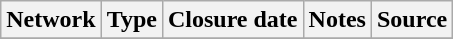<table class="wikitable sortable">
<tr>
<th>Network</th>
<th>Type</th>
<th>Closure date</th>
<th>Notes</th>
<th>Source</th>
</tr>
<tr>
</tr>
</table>
